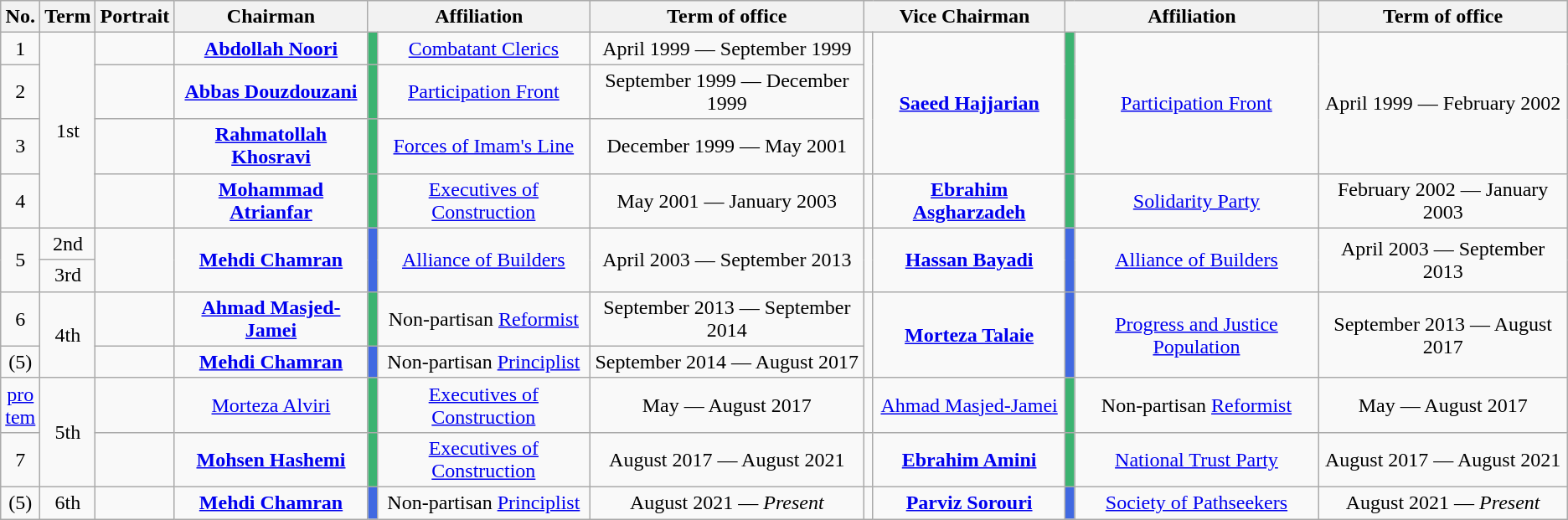<table class="wikitable" style="text-align: center;">
<tr>
<th>No.</th>
<th>Term</th>
<th>Portrait</th>
<th>Chairman</th>
<th colspan="2">Affiliation</th>
<th>Term of office</th>
<th colspan="2">Vice Chairman</th>
<th colspan="2">Affiliation</th>
<th>Term of office</th>
</tr>
<tr>
<td>1</td>
<td rowspan="5">1st</td>
<td></td>
<td><strong><a href='#'>Abdollah Noori</a></strong></td>
<td style="background:#3CB371;"></td>
<td><a href='#'>Combatant Clerics</a></td>
<td>April 1999 — September 1999</td>
<td rowspan="4"></td>
<td rowspan="4"><strong><a href='#'>Saeed Hajjarian</a></strong></td>
<td rowspan="4" style="background:#3CB371;"></td>
<td rowspan="4"><a href='#'>Participation Front</a></td>
<td rowspan="4">April 1999 — February 2002</td>
</tr>
<tr>
<td>2</td>
<td></td>
<td><strong><a href='#'>Abbas Douzdouzani</a></strong></td>
<td style="background:#3CB371;"></td>
<td><a href='#'>Participation Front</a></td>
<td>September 1999 — December 1999</td>
</tr>
<tr>
<td>3</td>
<td></td>
<td><strong><a href='#'>Rahmatollah Khosravi</a></strong></td>
<td style="background:#3CB371;"></td>
<td><a href='#'>Forces of Imam's Line</a></td>
<td>December 1999 — May 2001</td>
</tr>
<tr>
<td rowspan="2">4</td>
<td rowspan="2"></td>
<td rowspan="2"><strong><a href='#'>Mohammad Atrianfar</a></strong></td>
<td rowspan="2" style="background:#3CB371;"></td>
<td rowspan="2"><a href='#'>Executives of Construction</a></td>
<td rowspan="2">May 2001 — January 2003</td>
</tr>
<tr>
<td></td>
<td><strong><a href='#'>Ebrahim Asgharzadeh</a></strong></td>
<td style="background:#3CB371;"></td>
<td><a href='#'>Solidarity Party</a></td>
<td>February 2002 — January 2003</td>
</tr>
<tr>
<td rowspan="2">5</td>
<td>2nd</td>
<td rowspan="2"></td>
<td rowspan="2"><strong><a href='#'>Mehdi Chamran</a></strong></td>
<td rowspan="2" style="background:#4169E1;"></td>
<td rowspan="2"><a href='#'>Alliance of Builders</a></td>
<td rowspan="2">April 2003 — September 2013</td>
<td rowspan="2"></td>
<td rowspan="2"><strong><a href='#'>Hassan Bayadi</a></strong></td>
<td rowspan="2" style="background:#4169E1;"></td>
<td rowspan="2"><a href='#'>Alliance of Builders</a></td>
<td rowspan="2">April 2003 — September 2013</td>
</tr>
<tr>
<td>3rd</td>
</tr>
<tr>
<td>6</td>
<td rowspan="2">4th</td>
<td></td>
<td><strong><a href='#'>Ahmad Masjed-Jamei</a></strong></td>
<td style="background:#3CB371;"></td>
<td>Non-partisan <a href='#'>Reformist</a></td>
<td>September 2013 — September 2014</td>
<td rowspan="2"></td>
<td rowspan="2"><strong><a href='#'>Morteza Talaie</a></strong></td>
<td rowspan="2" style="background:#4169E1;"></td>
<td rowspan="2"><a href='#'>Progress and Justice Population</a></td>
<td rowspan="2">September 2013 — August 2017</td>
</tr>
<tr>
<td>(5)</td>
<td rowspan="1"></td>
<td><strong><a href='#'>Mehdi Chamran</a></strong></td>
<td style="background:#4169E1;"></td>
<td>Non-partisan <a href='#'>Principlist</a></td>
<td>September 2014 — August 2017</td>
</tr>
<tr>
<td rowspan="1"><a href='#'>pro<br>tem</a></td>
<td rowspan="2">5th</td>
<td></td>
<td><a href='#'>Morteza Alviri</a></td>
<td style="background:#3CB371;"></td>
<td><a href='#'>Executives of Construction</a></td>
<td>May — August 2017</td>
<td></td>
<td><a href='#'>Ahmad Masjed-Jamei</a></td>
<td style="background:#3CB371;"></td>
<td>Non-partisan <a href='#'>Reformist</a></td>
<td>May — August 2017</td>
</tr>
<tr>
<td rowspan="1">7</td>
<td></td>
<td><strong><a href='#'>Mohsen Hashemi</a></strong></td>
<td style="background:#3CB371;"></td>
<td><a href='#'>Executives of Construction</a></td>
<td>August 2017 — August 2021</td>
<td></td>
<td><strong><a href='#'>Ebrahim Amini</a></strong></td>
<td style="background:#3CB371;"></td>
<td><a href='#'>National Trust Party</a></td>
<td>August 2017 — August 2021</td>
</tr>
<tr>
<td>(5)</td>
<td rowspan="1">6th</td>
<td rowspan="1"></td>
<td><strong><a href='#'>Mehdi Chamran</a></strong></td>
<td style="background:#4169E1;"></td>
<td>Non-partisan <a href='#'>Principlist</a></td>
<td>August 2021 — <em>Present</em></td>
<td></td>
<td><strong><a href='#'>Parviz Sorouri</a></strong></td>
<td style="background:#4169E1;"></td>
<td><a href='#'>Society of Pathseekers</a></td>
<td>August 2021 — <em>Present</em></td>
</tr>
</table>
